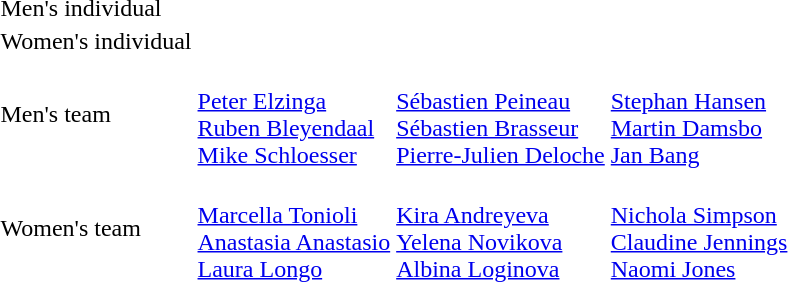<table>
<tr>
<td>Men's individual</td>
<td></td>
<td></td>
<td></td>
</tr>
<tr>
<td>Women's individual</td>
<td></td>
<td></td>
<td></td>
</tr>
<tr>
<td>Men's team</td>
<td><br><a href='#'>Peter Elzinga</a><br><a href='#'>Ruben Bleyendaal</a><br><a href='#'>Mike Schloesser</a></td>
<td><br><a href='#'>Sébastien Peineau</a><br><a href='#'>Sébastien Brasseur</a><br><a href='#'>Pierre-Julien Deloche</a></td>
<td><br><a href='#'>Stephan Hansen</a><br><a href='#'>Martin Damsbo</a><br><a href='#'>Jan Bang</a></td>
</tr>
<tr>
<td>Women's team</td>
<td><br><a href='#'>Marcella Tonioli</a><br><a href='#'>Anastasia Anastasio</a><br><a href='#'>Laura Longo</a></td>
<td><br><a href='#'>Kira Andreyeva</a><br><a href='#'>Yelena Novikova</a><br><a href='#'>Albina Loginova</a></td>
<td><br><a href='#'>Nichola Simpson</a><br><a href='#'>Claudine Jennings</a><br><a href='#'>Naomi Jones</a></td>
</tr>
</table>
